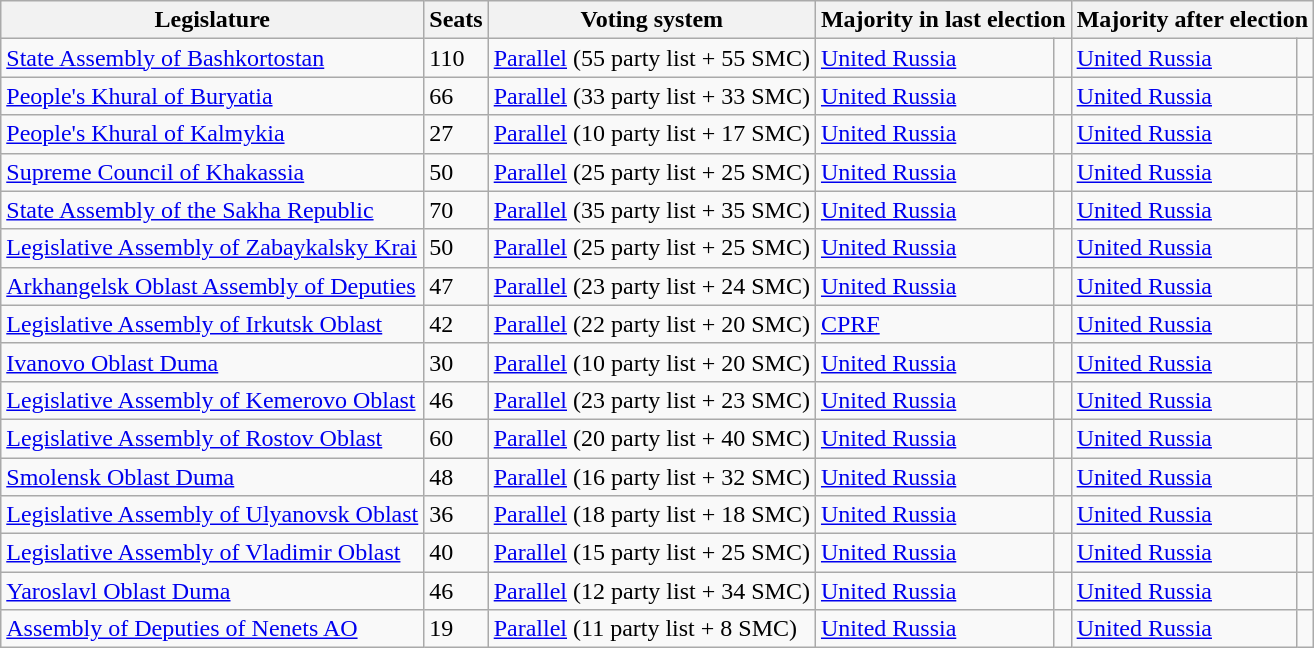<table class="wikitable">
<tr>
<th>Legislature</th>
<th>Seats</th>
<th>Voting system</th>
<th colspan=2>Majority in last election</th>
<th colspan=2>Majority after election</th>
</tr>
<tr>
<td><a href='#'>State Assembly of Bashkortostan</a></td>
<td>110</td>
<td><a href='#'>Parallel</a> (55 party list + 55 SMC)</td>
<td><a href='#'>United Russia</a></td>
<td></td>
<td><a href='#'>United Russia</a></td>
<td></td>
</tr>
<tr>
<td><a href='#'>People's Khural of Buryatia</a></td>
<td>66</td>
<td><a href='#'>Parallel</a> (33 party list + 33 SMC)</td>
<td><a href='#'>United Russia</a></td>
<td></td>
<td><a href='#'>United Russia</a></td>
<td></td>
</tr>
<tr>
<td><a href='#'>People's Khural of Kalmykia</a></td>
<td>27</td>
<td><a href='#'>Parallel</a> (10 party list + 17 SMC)</td>
<td><a href='#'>United Russia</a></td>
<td></td>
<td><a href='#'>United Russia</a></td>
<td></td>
</tr>
<tr>
<td><a href='#'>Supreme Council of Khakassia</a></td>
<td>50</td>
<td><a href='#'>Parallel</a> (25 party list + 25 SMC)</td>
<td><a href='#'>United Russia</a></td>
<td></td>
<td><a href='#'>United Russia</a></td>
<td></td>
</tr>
<tr>
<td><a href='#'>State Assembly of the Sakha Republic</a></td>
<td>70</td>
<td><a href='#'>Parallel</a> (35 party list + 35 SMC)</td>
<td><a href='#'>United Russia</a></td>
<td></td>
<td><a href='#'>United Russia</a></td>
<td></td>
</tr>
<tr>
<td><a href='#'>Legislative Assembly of Zabaykalsky Krai</a></td>
<td>50</td>
<td><a href='#'>Parallel</a> (25 party list + 25 SMC)</td>
<td><a href='#'>United Russia</a></td>
<td></td>
<td><a href='#'>United Russia</a></td>
<td></td>
</tr>
<tr>
<td><a href='#'>Arkhangelsk Oblast Assembly of Deputies</a></td>
<td>47</td>
<td><a href='#'>Parallel</a> (23 party list + 24 SMC)</td>
<td><a href='#'>United Russia</a></td>
<td></td>
<td><a href='#'>United Russia</a></td>
<td></td>
</tr>
<tr>
<td><a href='#'>Legislative Assembly of Irkutsk Oblast</a></td>
<td>42</td>
<td><a href='#'>Parallel</a> (22 party list + 20 SMC)</td>
<td><a href='#'>CPRF</a></td>
<td></td>
<td><a href='#'>United Russia</a></td>
<td></td>
</tr>
<tr>
<td><a href='#'>Ivanovo Oblast Duma</a></td>
<td>30</td>
<td><a href='#'>Parallel</a> (10 party list + 20 SMC)</td>
<td><a href='#'>United Russia</a></td>
<td></td>
<td><a href='#'>United Russia</a></td>
<td></td>
</tr>
<tr>
<td><a href='#'>Legislative Assembly of Kemerovo Oblast</a></td>
<td>46</td>
<td><a href='#'>Parallel</a> (23 party list + 23 SMC)</td>
<td><a href='#'>United Russia</a></td>
<td></td>
<td><a href='#'>United Russia</a></td>
<td></td>
</tr>
<tr>
<td><a href='#'>Legislative Assembly of Rostov Oblast</a></td>
<td>60</td>
<td><a href='#'>Parallel</a> (20 party list + 40 SMC)</td>
<td><a href='#'>United Russia</a></td>
<td></td>
<td><a href='#'>United Russia</a></td>
<td></td>
</tr>
<tr>
<td><a href='#'>Smolensk Oblast Duma</a></td>
<td>48</td>
<td><a href='#'>Parallel</a> (16 party list + 32 SMC)</td>
<td><a href='#'>United Russia</a></td>
<td></td>
<td><a href='#'>United Russia</a></td>
<td></td>
</tr>
<tr>
<td><a href='#'>Legislative Assembly of Ulyanovsk Oblast</a></td>
<td>36</td>
<td><a href='#'>Parallel</a> (18 party list + 18 SMC)</td>
<td><a href='#'>United Russia</a></td>
<td></td>
<td><a href='#'>United Russia</a></td>
<td></td>
</tr>
<tr>
<td><a href='#'>Legislative Assembly of Vladimir Oblast</a></td>
<td>40</td>
<td><a href='#'>Parallel</a> (15 party list + 25 SMC)</td>
<td><a href='#'>United Russia</a></td>
<td></td>
<td><a href='#'>United Russia</a></td>
<td></td>
</tr>
<tr>
<td><a href='#'>Yaroslavl Oblast Duma</a></td>
<td>46</td>
<td><a href='#'>Parallel</a> (12 party list + 34 SMC)</td>
<td><a href='#'>United Russia</a></td>
<td></td>
<td><a href='#'>United Russia</a></td>
<td></td>
</tr>
<tr>
<td><a href='#'>Assembly of Deputies of Nenets AO</a></td>
<td>19</td>
<td><a href='#'>Parallel</a> (11 party list + 8 SMC)</td>
<td><a href='#'>United Russia</a></td>
<td></td>
<td><a href='#'>United Russia</a></td>
<td></td>
</tr>
</table>
